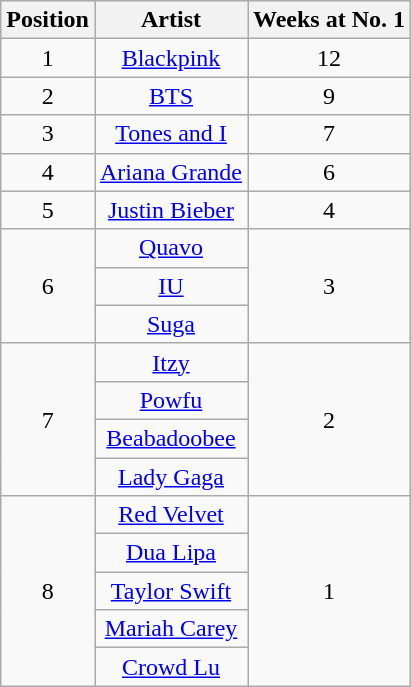<table class="wikitable plainrowheaders" style="text-align:center;">
<tr>
<th scope="col">Position</th>
<th scope="col">Artist</th>
<th scope="col">Weeks at No. 1</th>
</tr>
<tr>
<td>1</td>
<td><a href='#'>Blackpink</a></td>
<td>12</td>
</tr>
<tr>
<td>2</td>
<td><a href='#'>BTS</a></td>
<td>9</td>
</tr>
<tr>
<td>3</td>
<td><a href='#'>Tones and I</a></td>
<td>7</td>
</tr>
<tr>
<td>4</td>
<td><a href='#'>Ariana Grande</a></td>
<td>6</td>
</tr>
<tr>
<td>5</td>
<td><a href='#'>Justin Bieber</a></td>
<td>4</td>
</tr>
<tr>
<td rowspan="3">6</td>
<td><a href='#'>Quavo</a></td>
<td rowspan="3">3</td>
</tr>
<tr>
<td><a href='#'>IU</a></td>
</tr>
<tr>
<td><a href='#'>Suga</a></td>
</tr>
<tr>
<td rowspan="4">7</td>
<td><a href='#'>Itzy</a></td>
<td rowspan="4">2</td>
</tr>
<tr>
<td><a href='#'>Powfu</a></td>
</tr>
<tr>
<td><a href='#'>Beabadoobee</a></td>
</tr>
<tr>
<td><a href='#'>Lady Gaga</a></td>
</tr>
<tr>
<td rowspan="5">8</td>
<td><a href='#'>Red Velvet</a></td>
<td rowspan="5">1</td>
</tr>
<tr>
<td><a href='#'>Dua Lipa</a></td>
</tr>
<tr>
<td><a href='#'>Taylor Swift</a></td>
</tr>
<tr>
<td><a href='#'>Mariah Carey</a></td>
</tr>
<tr>
<td><a href='#'>Crowd Lu</a></td>
</tr>
</table>
